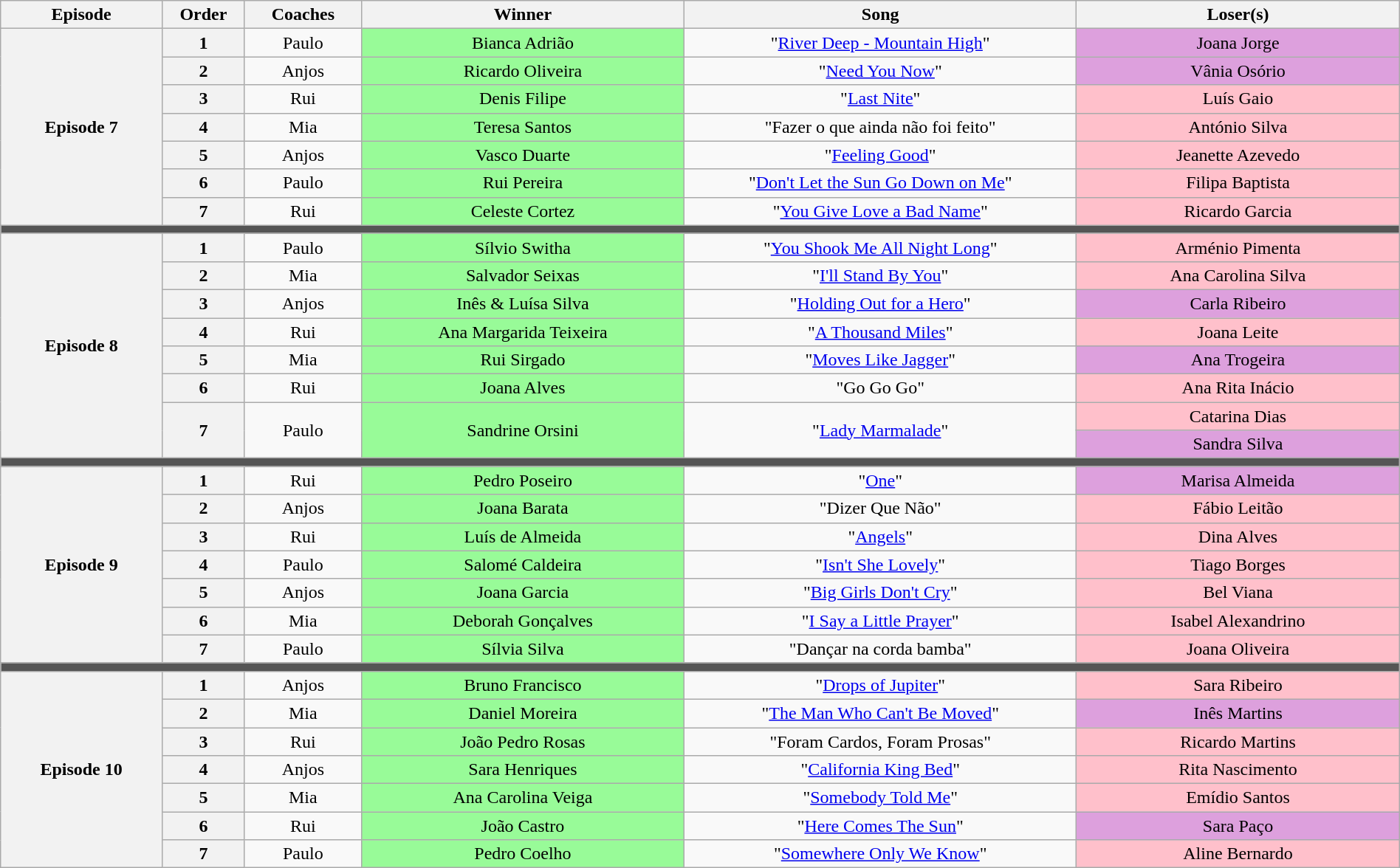<table class="wikitable" style="text-align: center; width:100%">
<tr>
<th style="width:07%">Episode</th>
<th style="width:03%">Order</th>
<th style="width:05%">Coaches</th>
<th style="width:14%">Winner</th>
<th style="width:17%">Song</th>
<th style="width:14%">Loser(s)</th>
</tr>
<tr>
<th rowspan="7">Episode 7<br></th>
<th>1</th>
<td>Paulo</td>
<td style="background:palegreen">Bianca Adrião</td>
<td>"<a href='#'>River Deep - Mountain High</a>"</td>
<td style="background:plum">Joana Jorge</td>
</tr>
<tr>
<th>2</th>
<td>Anjos</td>
<td style="background:palegreen">Ricardo Oliveira</td>
<td>"<a href='#'>Need You Now</a>"</td>
<td style="background:plum">Vânia Osório</td>
</tr>
<tr>
<th>3</th>
<td>Rui</td>
<td style="background:palegreen">Denis Filipe</td>
<td>"<a href='#'>Last Nite</a>"</td>
<td style="background:pink">Luís Gaio</td>
</tr>
<tr>
<th>4</th>
<td>Mia</td>
<td style="background:palegreen">Teresa Santos</td>
<td>"Fazer o que ainda não foi feito"</td>
<td style="background:pink">António Silva</td>
</tr>
<tr>
<th>5</th>
<td>Anjos</td>
<td style="background:palegreen">Vasco Duarte</td>
<td>"<a href='#'>Feeling Good</a>"</td>
<td style="background:pink">Jeanette Azevedo</td>
</tr>
<tr>
<th>6</th>
<td>Paulo</td>
<td style="background:palegreen">Rui Pereira</td>
<td>"<a href='#'>Don't Let the Sun Go Down on Me</a>"</td>
<td style="background:pink">Filipa Baptista</td>
</tr>
<tr>
<th>7</th>
<td>Rui</td>
<td style="background:palegreen">Celeste Cortez</td>
<td>"<a href='#'>You Give Love a Bad Name</a>"</td>
<td style="background:pink">Ricardo Garcia</td>
</tr>
<tr>
<td style="background:#555" colspan="6"></td>
</tr>
<tr>
<th rowspan="8">Episode 8<br></th>
<th>1</th>
<td>Paulo</td>
<td style="background:palegreen">Sílvio Switha</td>
<td>"<a href='#'>You Shook Me All Night Long</a>"</td>
<td style="background:pink">Arménio Pimenta</td>
</tr>
<tr>
<th>2</th>
<td>Mia</td>
<td style="background:palegreen">Salvador Seixas</td>
<td>"<a href='#'>I'll Stand By You</a>"</td>
<td style="background:pink">Ana Carolina Silva</td>
</tr>
<tr>
<th>3</th>
<td>Anjos</td>
<td style="background:palegreen">Inês & Luísa Silva</td>
<td>"<a href='#'>Holding Out for a Hero</a>"</td>
<td style="background:plum">Carla Ribeiro</td>
</tr>
<tr>
<th>4</th>
<td>Rui</td>
<td style="background:palegreen">Ana Margarida Teixeira</td>
<td>"<a href='#'>A Thousand Miles</a>"</td>
<td style="background:pink">Joana Leite</td>
</tr>
<tr>
<th>5</th>
<td>Mia</td>
<td style="background:palegreen">Rui Sirgado</td>
<td>"<a href='#'>Moves Like Jagger</a>"</td>
<td style="background:plum">Ana Trogeira</td>
</tr>
<tr>
<th>6</th>
<td>Rui</td>
<td style="background:palegreen">Joana Alves</td>
<td>"Go Go Go"</td>
<td style="background:pink">Ana Rita Inácio</td>
</tr>
<tr>
<th rowspan="2">7</th>
<td rowspan="2">Paulo</td>
<td rowspan="2" style="background:palegreen">Sandrine Orsini</td>
<td rowspan="2">"<a href='#'>Lady Marmalade</a>"</td>
<td style="background:pink">Catarina Dias</td>
</tr>
<tr>
<td style="background:plum">Sandra Silva</td>
</tr>
<tr>
<td style="background:#555" colspan="6"></td>
</tr>
<tr>
<th rowspan="7">Episode 9<br></th>
<th>1</th>
<td>Rui</td>
<td style="background:palegreen">Pedro Poseiro</td>
<td>"<a href='#'>One</a>"</td>
<td style="background:plum">Marisa Almeida</td>
</tr>
<tr>
<th>2</th>
<td>Anjos</td>
<td style="background:palegreen">Joana Barata</td>
<td>"Dizer Que Não"</td>
<td style="background:pink">Fábio Leitão</td>
</tr>
<tr>
<th>3</th>
<td>Rui</td>
<td style="background:palegreen">Luís de Almeida</td>
<td>"<a href='#'>Angels</a>"</td>
<td style="background:pink">Dina Alves</td>
</tr>
<tr>
<th>4</th>
<td>Paulo</td>
<td style="background:palegreen">Salomé Caldeira</td>
<td>"<a href='#'>Isn't She Lovely</a>"</td>
<td style="background:pink">Tiago Borges</td>
</tr>
<tr>
<th>5</th>
<td>Anjos</td>
<td style="background:palegreen">Joana Garcia</td>
<td>"<a href='#'>Big Girls Don't Cry</a>"</td>
<td style="background:pink">Bel Viana</td>
</tr>
<tr>
<th>6</th>
<td>Mia</td>
<td style="background:palegreen">Deborah Gonçalves</td>
<td>"<a href='#'>I Say a Little Prayer</a>"</td>
<td style="background:pink">Isabel Alexandrino</td>
</tr>
<tr>
<th>7</th>
<td>Paulo</td>
<td style="background:palegreen">Sílvia Silva</td>
<td>"Dançar na corda bamba"</td>
<td style="background:pink">Joana Oliveira</td>
</tr>
<tr>
<td style="background:#555" colspan="6"></td>
</tr>
<tr>
<th rowspan="7">Episode 10<br></th>
<th>1</th>
<td>Anjos</td>
<td style="background:palegreen">Bruno Francisco</td>
<td>"<a href='#'>Drops of Jupiter</a>"</td>
<td style="background:pink">Sara Ribeiro</td>
</tr>
<tr>
<th>2</th>
<td>Mia</td>
<td style="background:palegreen">Daniel Moreira</td>
<td>"<a href='#'>The Man Who Can't Be Moved</a>"</td>
<td style="background:plum">Inês Martins</td>
</tr>
<tr>
<th>3</th>
<td>Rui</td>
<td style="background:palegreen">João Pedro Rosas</td>
<td>"Foram Cardos, Foram Prosas"</td>
<td style="background:pink">Ricardo Martins</td>
</tr>
<tr>
<th>4</th>
<td>Anjos</td>
<td style="background:palegreen">Sara Henriques</td>
<td>"<a href='#'>California King Bed</a>"</td>
<td style="background:pink">Rita Nascimento</td>
</tr>
<tr>
<th>5</th>
<td>Mia</td>
<td style="background:palegreen">Ana Carolina Veiga</td>
<td>"<a href='#'>Somebody Told Me</a>"</td>
<td style="background:pink">Emídio Santos</td>
</tr>
<tr>
<th>6</th>
<td>Rui</td>
<td style="background:palegreen">João Castro</td>
<td>"<a href='#'>Here Comes The Sun</a>"</td>
<td style="background:plum">Sara Paço</td>
</tr>
<tr>
<th>7</th>
<td>Paulo</td>
<td style="background:palegreen">Pedro Coelho</td>
<td>"<a href='#'>Somewhere Only We Know</a>"</td>
<td style="background:pink">Aline Bernardo</td>
</tr>
</table>
